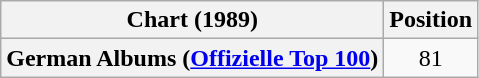<table class="wikitable plainrowheaders" style="text-align:center">
<tr>
<th scope="col">Chart (1989)</th>
<th scope="col">Position</th>
</tr>
<tr>
<th scope="row">German Albums (<a href='#'>Offizielle Top 100</a>)</th>
<td>81</td>
</tr>
</table>
